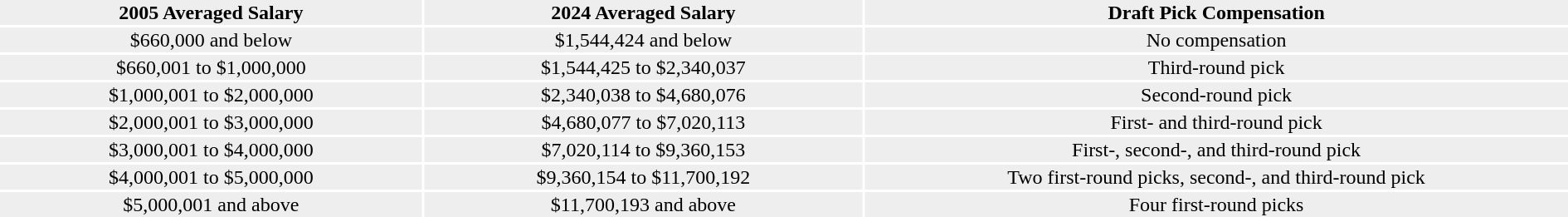<table width=100%>
<tr>
<th colspan=3></th>
</tr>
<tr bgcolor="#eeeeee">
<th width=27%>2005 Averaged Salary</th>
<th width=28%>2024 Averaged Salary</th>
<th width=45%>Draft Pick Compensation</th>
</tr>
<tr bgcolor="#eeeeee">
<td align=center>$660,000 and below</td>
<td align=center>$1,544,424 and below</td>
<td align=center>No compensation</td>
</tr>
<tr bgcolor="#eeeeee">
<td align=center>$660,001 to $1,000,000</td>
<td align=center>$1,544,425 to $2,340,037</td>
<td align=center>Third-round pick</td>
</tr>
<tr bgcolor="#eeeeee">
<td align=center>$1,000,001 to $2,000,000</td>
<td align=center>$2,340,038 to $4,680,076</td>
<td align=center>Second-round pick</td>
</tr>
<tr bgcolor="#eeeeee">
<td align=center>$2,000,001 to $3,000,000</td>
<td align=center>$4,680,077 to $7,020,113</td>
<td align=center>First- and third-round pick</td>
</tr>
<tr bgcolor="#eeeeee">
<td align=center>$3,000,001 to $4,000,000</td>
<td align=center>$7,020,114 to $9,360,153</td>
<td align=center>First-, second-, and third-round pick</td>
</tr>
<tr bgcolor="#eeeeee">
<td align=center>$4,000,001 to $5,000,000</td>
<td align=center>$9,360,154 to $11,700,192</td>
<td align=center>Two first-round picks, second-, and third-round pick</td>
</tr>
<tr bgcolor="#eeeeee">
<td align=center>$5,000,001 and above</td>
<td align=center>$11,700,193 and above</td>
<td align=center>Four first-round picks</td>
</tr>
</table>
